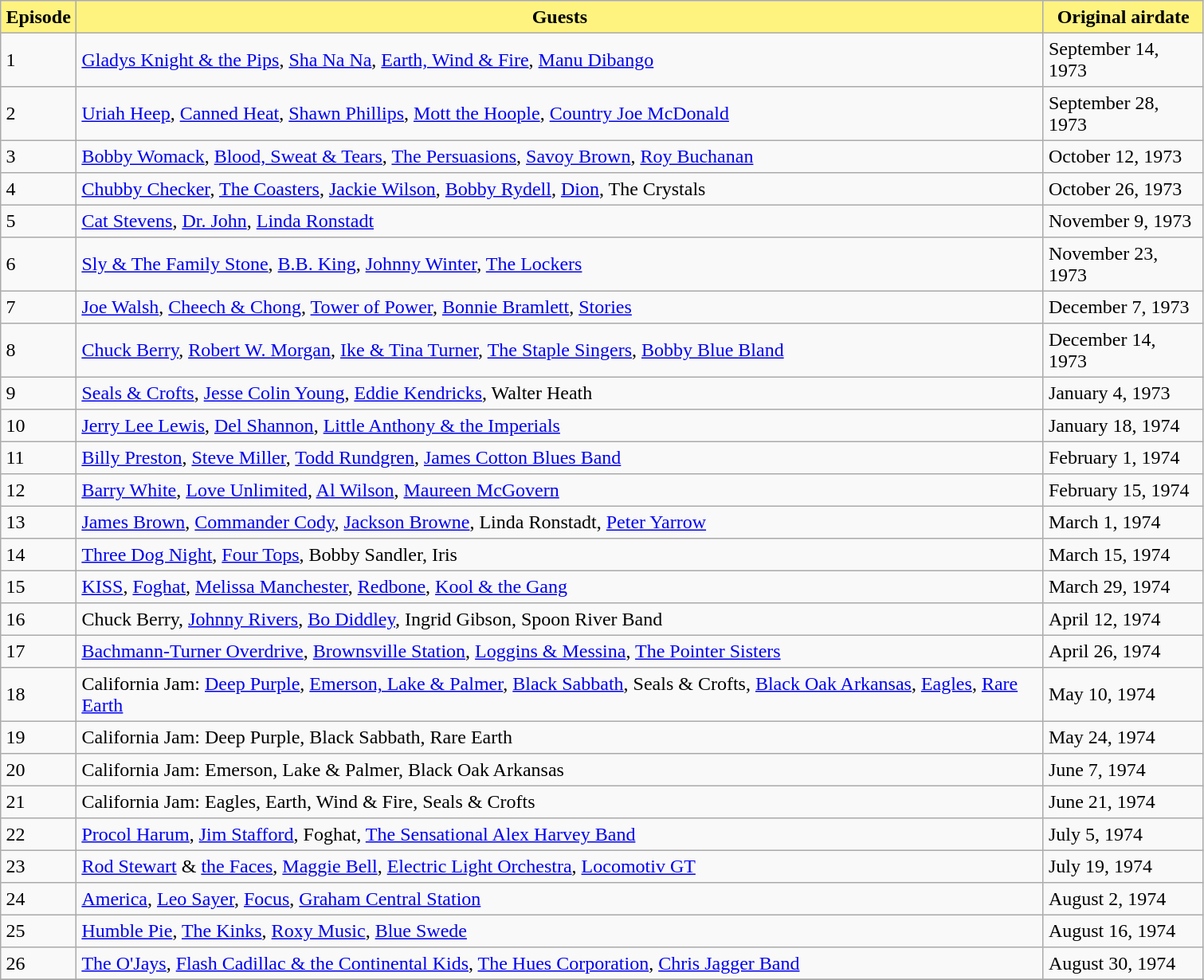<table class="toccolours" border="2" cellpadding="4" cellspacing="0" style="margin: 1em 1em 1em 0; background: #f9f9f9; border: 1px #aaa solid; border-collapse: collapse">
<tr style="vertical-align: top; text-align: center; background-color:#FFF380; color:black">
<th><strong>Episode</strong></th>
<th style="width:800px;"><strong>Guests</strong></th>
<th style="width:125px;"><strong>Original airdate</strong></th>
</tr>
<tr>
<td>1</td>
<td><a href='#'>Gladys Knight & the Pips</a>, <a href='#'>Sha Na Na</a>, <a href='#'>Earth, Wind & Fire</a>, <a href='#'>Manu Dibango</a></td>
<td>September 14, 1973</td>
</tr>
<tr>
<td>2</td>
<td><a href='#'>Uriah Heep</a>, <a href='#'>Canned Heat</a>, <a href='#'>Shawn Phillips</a>, <a href='#'>Mott the Hoople</a>, <a href='#'>Country Joe McDonald</a></td>
<td>September 28, 1973</td>
</tr>
<tr>
<td>3</td>
<td><a href='#'>Bobby Womack</a>, <a href='#'>Blood, Sweat & Tears</a>, <a href='#'>The Persuasions</a>, <a href='#'>Savoy Brown</a>, <a href='#'>Roy Buchanan</a></td>
<td>October 12, 1973</td>
</tr>
<tr>
<td>4</td>
<td><a href='#'>Chubby Checker</a>, <a href='#'>The Coasters</a>, <a href='#'>Jackie Wilson</a>, <a href='#'>Bobby Rydell</a>, <a href='#'>Dion</a>, The Crystals</td>
<td>October 26, 1973</td>
</tr>
<tr>
<td>5</td>
<td><a href='#'>Cat Stevens</a>, <a href='#'>Dr. John</a>, <a href='#'>Linda Ronstadt</a></td>
<td>November 9, 1973</td>
</tr>
<tr>
<td>6</td>
<td><a href='#'>Sly & The Family Stone</a>, <a href='#'>B.B. King</a>, <a href='#'>Johnny Winter</a>, <a href='#'>The Lockers</a></td>
<td>November 23, 1973</td>
</tr>
<tr>
<td>7</td>
<td><a href='#'>Joe Walsh</a>, <a href='#'>Cheech & Chong</a>, <a href='#'>Tower of Power</a>, <a href='#'>Bonnie Bramlett</a>, <a href='#'>Stories</a></td>
<td>December 7, 1973</td>
</tr>
<tr>
<td>8</td>
<td><a href='#'>Chuck Berry</a>, <a href='#'>Robert W. Morgan</a>, <a href='#'>Ike & Tina Turner</a>, <a href='#'>The Staple Singers</a>, <a href='#'>Bobby Blue Bland</a></td>
<td>December 14, 1973</td>
</tr>
<tr>
<td>9</td>
<td><a href='#'>Seals & Crofts</a>, <a href='#'>Jesse Colin Young</a>, <a href='#'>Eddie Kendricks</a>, Walter Heath</td>
<td>January 4, 1973</td>
</tr>
<tr>
<td>10</td>
<td><a href='#'>Jerry Lee Lewis</a>, <a href='#'>Del Shannon</a>, <a href='#'>Little Anthony & the Imperials</a></td>
<td>January 18, 1974</td>
</tr>
<tr>
<td>11</td>
<td><a href='#'>Billy Preston</a>, <a href='#'>Steve Miller</a>, <a href='#'>Todd Rundgren</a>, <a href='#'>James Cotton Blues Band</a></td>
<td>February 1, 1974</td>
</tr>
<tr>
<td>12</td>
<td><a href='#'>Barry White</a>, <a href='#'>Love Unlimited</a>, <a href='#'>Al Wilson</a>, <a href='#'>Maureen McGovern</a></td>
<td>February 15, 1974</td>
</tr>
<tr>
<td>13</td>
<td><a href='#'>James Brown</a>, <a href='#'>Commander Cody</a>, <a href='#'>Jackson Browne</a>, Linda Ronstadt, <a href='#'>Peter Yarrow</a></td>
<td>March 1, 1974</td>
</tr>
<tr>
<td>14</td>
<td><a href='#'>Three Dog Night</a>, <a href='#'>Four Tops</a>, Bobby Sandler, Iris</td>
<td>March 15, 1974</td>
</tr>
<tr>
<td>15</td>
<td><a href='#'>KISS</a>, <a href='#'>Foghat</a>, <a href='#'>Melissa Manchester</a>, <a href='#'>Redbone</a>, <a href='#'>Kool & the Gang</a></td>
<td>March 29, 1974</td>
</tr>
<tr>
<td>16</td>
<td>Chuck Berry, <a href='#'>Johnny Rivers</a>, <a href='#'>Bo Diddley</a>, Ingrid Gibson, Spoon River Band</td>
<td>April 12, 1974</td>
</tr>
<tr>
<td>17</td>
<td><a href='#'>Bachmann-Turner Overdrive</a>, <a href='#'>Brownsville Station</a>, <a href='#'>Loggins & Messina</a>, <a href='#'>The Pointer Sisters</a></td>
<td>April 26, 1974</td>
</tr>
<tr>
<td>18</td>
<td>California Jam: <a href='#'>Deep Purple</a>, <a href='#'>Emerson, Lake & Palmer</a>, <a href='#'>Black Sabbath</a>, Seals & Crofts, <a href='#'>Black Oak Arkansas</a>, <a href='#'>Eagles</a>, <a href='#'>Rare Earth</a></td>
<td>May 10, 1974</td>
</tr>
<tr>
<td>19</td>
<td>California Jam: Deep Purple, Black Sabbath, Rare Earth</td>
<td>May 24, 1974</td>
</tr>
<tr>
<td>20</td>
<td>California Jam: Emerson, Lake & Palmer, Black Oak Arkansas</td>
<td>June 7, 1974</td>
</tr>
<tr>
<td>21</td>
<td>California Jam: Eagles, Earth, Wind & Fire, Seals & Crofts</td>
<td>June 21, 1974</td>
</tr>
<tr>
<td>22</td>
<td><a href='#'>Procol Harum</a>, <a href='#'>Jim Stafford</a>, Foghat, <a href='#'>The Sensational Alex Harvey Band</a></td>
<td>July 5, 1974</td>
</tr>
<tr>
<td>23</td>
<td><a href='#'>Rod Stewart</a> & <a href='#'>the Faces</a>, <a href='#'>Maggie Bell</a>, <a href='#'>Electric Light Orchestra</a>, <a href='#'>Locomotiv GT</a></td>
<td>July 19, 1974</td>
</tr>
<tr>
<td>24</td>
<td><a href='#'>America</a>, <a href='#'>Leo Sayer</a>, <a href='#'>Focus</a>, <a href='#'>Graham Central Station</a></td>
<td>August 2, 1974</td>
</tr>
<tr>
<td>25</td>
<td><a href='#'>Humble Pie</a>, <a href='#'>The Kinks</a>, <a href='#'>Roxy Music</a>, <a href='#'>Blue Swede</a></td>
<td>August 16, 1974</td>
</tr>
<tr>
<td>26</td>
<td><a href='#'>The O'Jays</a>, <a href='#'>Flash Cadillac & the Continental Kids</a>, <a href='#'>The Hues Corporation</a>, <a href='#'>Chris Jagger Band</a></td>
<td>August 30, 1974</td>
</tr>
<tr>
</tr>
</table>
